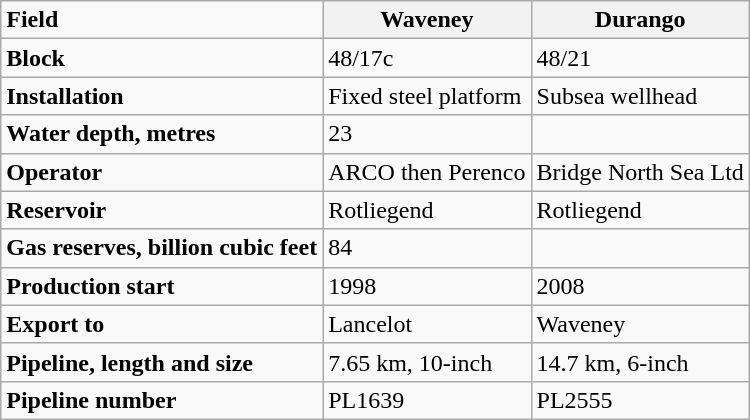<table class="wikitable">
<tr>
<td><strong>Field</strong></td>
<th>Waveney</th>
<th>Durango</th>
</tr>
<tr>
<td><strong>Block</strong></td>
<td>48/17c</td>
<td>48/21</td>
</tr>
<tr>
<td><strong>Installation</strong></td>
<td>Fixed steel  platform</td>
<td>Subsea  wellhead</td>
</tr>
<tr>
<td><strong>Water depth,  metres</strong></td>
<td>23</td>
<td></td>
</tr>
<tr>
<td><strong>Operator</strong></td>
<td>ARCO then Perenco</td>
<td>Bridge North  Sea Ltd</td>
</tr>
<tr>
<td><strong>Reservoir</strong></td>
<td>Rotliegend</td>
<td>Rotliegend</td>
</tr>
<tr>
<td><strong>Gas reserves,  billion cubic feet</strong></td>
<td>84</td>
<td></td>
</tr>
<tr>
<td><strong>Production  start</strong></td>
<td>1998</td>
<td>2008</td>
</tr>
<tr>
<td><strong>Export to</strong></td>
<td>Lancelot</td>
<td>Waveney</td>
</tr>
<tr>
<td><strong>Pipeline,  length and size</strong></td>
<td>7.65 km, 10-inch</td>
<td>14.7 km, 6-inch</td>
</tr>
<tr>
<td><strong>Pipeline  number</strong></td>
<td>PL1639</td>
<td>PL2555</td>
</tr>
</table>
